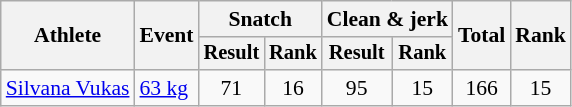<table class="wikitable" style="font-size:90%">
<tr>
<th rowspan=2>Athlete</th>
<th rowspan=2>Event</th>
<th colspan=2>Snatch</th>
<th colspan=2>Clean & jerk</th>
<th rowspan=2>Total</th>
<th rowspan=2>Rank</th>
</tr>
<tr style="font-size:95%">
<th>Result</th>
<th>Rank</th>
<th>Result</th>
<th>Rank</th>
</tr>
<tr align=center>
<td align=left><a href='#'>Silvana Vukas</a></td>
<td align=left><a href='#'>63 kg</a></td>
<td>71</td>
<td>16</td>
<td>95</td>
<td>15</td>
<td>166</td>
<td>15</td>
</tr>
</table>
